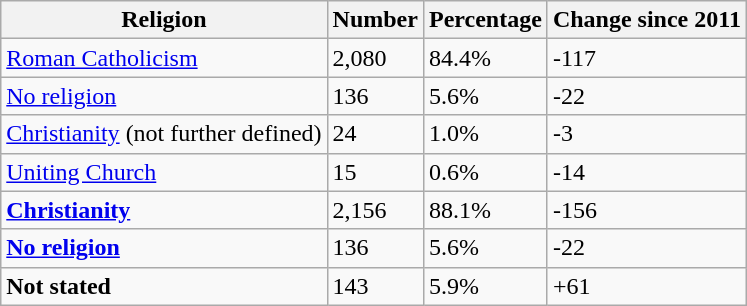<table class="wikitable">
<tr>
<th>Religion</th>
<th>Number</th>
<th>Percentage</th>
<th>Change since 2011</th>
</tr>
<tr>
<td><a href='#'>Roman Catholicism</a></td>
<td>2,080</td>
<td>84.4%</td>
<td>-117</td>
</tr>
<tr>
<td><a href='#'>No religion</a></td>
<td>136</td>
<td>5.6%</td>
<td>-22</td>
</tr>
<tr>
<td><a href='#'>Christianity</a> (not further defined)</td>
<td>24</td>
<td>1.0%</td>
<td>-3</td>
</tr>
<tr>
<td><a href='#'>Uniting Church</a></td>
<td>15</td>
<td>0.6%</td>
<td>-14</td>
</tr>
<tr>
<td><strong><a href='#'>Christianity</a></strong></td>
<td>2,156</td>
<td>88.1%</td>
<td>-156</td>
</tr>
<tr>
<td><strong><a href='#'>No religion</a></strong></td>
<td>136</td>
<td>5.6%</td>
<td>-22</td>
</tr>
<tr>
<td><strong>Not stated</strong></td>
<td>143</td>
<td>5.9%</td>
<td>+61</td>
</tr>
</table>
